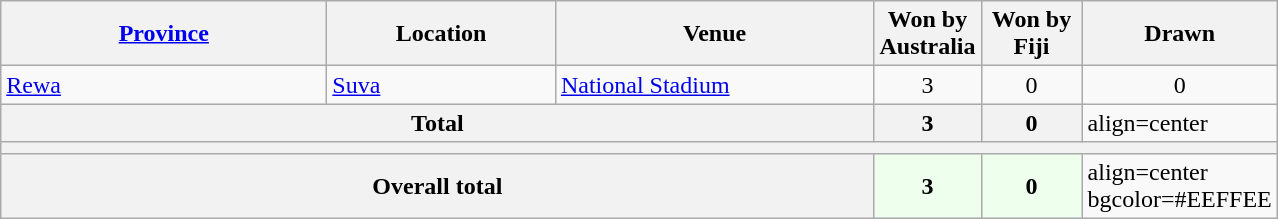<table class="wikitable">
<tr>
<th width=210px><a href='#'>Province</a></th>
<th width=145px>Location</th>
<th width=205px>Venue</th>
<th width=60px>Won by<br>Australia</th>
<th width=60px>Won by<br>Fiji</th>
<th width=60px>Drawn</th>
</tr>
<tr>
<td><a href='#'>Rewa</a></td>
<td><a href='#'>Suva</a></td>
<td><a href='#'>National Stadium</a></td>
<td align=center>3</td>
<td align=center>0</td>
<td align=center>0</td>
</tr>
<tr>
<th align=center colspan=3>Total</th>
<th align=center>3</th>
<th align=center>0</th>
<td>align=center </td>
</tr>
<tr>
<th colspan=6></th>
</tr>
<tr>
<th align=center colspan=3>Overall total</th>
<td align=center bgcolor=#EEFFEE><strong>3</strong></td>
<td align=center bgcolor=#EEFFEE><strong>0</strong></td>
<td>align=center bgcolor=#EEFFEE </td>
</tr>
</table>
